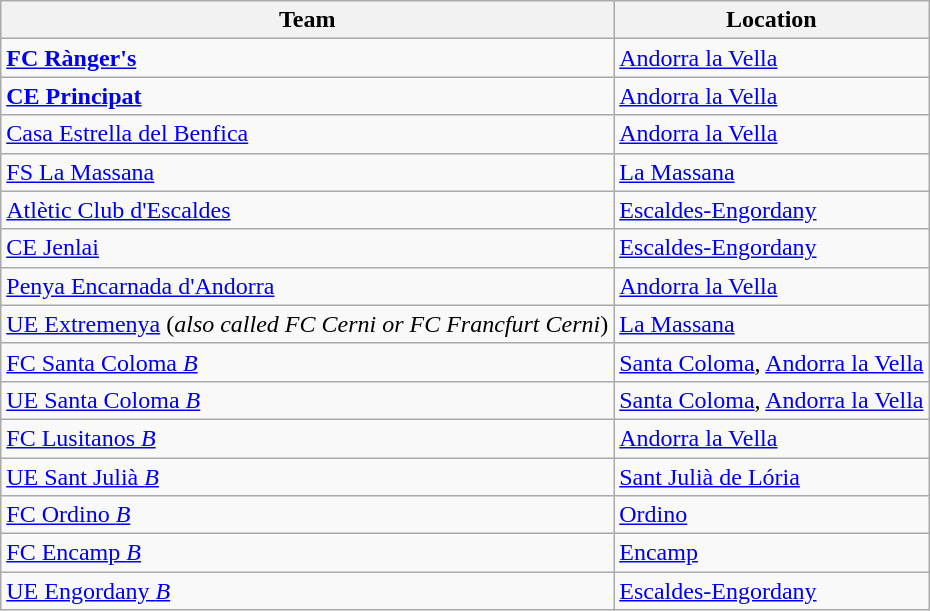<table class="wikitable">
<tr>
<th>Team</th>
<th>Location</th>
</tr>
<tr>
<td><strong><a href='#'>FC Rànger's</a></strong></td>
<td><a href='#'>Andorra la Vella</a></td>
</tr>
<tr>
<td><strong><a href='#'>CE Principat</a></strong></td>
<td><a href='#'>Andorra la Vella</a></td>
</tr>
<tr>
<td><a href='#'>Casa Estrella del Benfica</a></td>
<td><a href='#'>Andorra la Vella</a></td>
</tr>
<tr>
<td><a href='#'>FS La Massana</a></td>
<td><a href='#'>La Massana</a></td>
</tr>
<tr>
<td><a href='#'>Atlètic Club d'Escaldes</a></td>
<td><a href='#'>Escaldes-Engordany</a></td>
</tr>
<tr>
<td><a href='#'>CE Jenlai</a></td>
<td><a href='#'>Escaldes-Engordany</a></td>
</tr>
<tr>
<td><a href='#'>Penya Encarnada d'Andorra</a></td>
<td><a href='#'>Andorra la Vella</a></td>
</tr>
<tr>
<td><a href='#'>UE Extremenya</a> (<em>also called FC Cerni or FC Francfurt Cerni</em>)</td>
<td><a href='#'>La Massana</a></td>
</tr>
<tr>
<td><a href='#'> FC Santa Coloma <em>B</em></a></td>
<td><a href='#'> Santa Coloma</a>, <a href='#'>Andorra la Vella</a></td>
</tr>
<tr>
<td><a href='#'> UE Santa Coloma <em>B</em></a></td>
<td><a href='#'> Santa Coloma</a>, <a href='#'>Andorra la Vella</a></td>
</tr>
<tr>
<td><a href='#'> FC Lusitanos <em>B</em></a></td>
<td><a href='#'>Andorra la Vella</a></td>
</tr>
<tr>
<td><a href='#'> UE Sant Julià <em>B</em></a></td>
<td><a href='#'>Sant Julià de Lória</a></td>
</tr>
<tr>
<td><a href='#'> FC Ordino <em>B</em></a></td>
<td><a href='#'>Ordino</a></td>
</tr>
<tr>
<td><a href='#'> FC Encamp <em>B</em></a></td>
<td><a href='#'>Encamp</a></td>
</tr>
<tr>
<td><a href='#'> UE Engordany <em>B</em></a></td>
<td><a href='#'>Escaldes-Engordany</a></td>
</tr>
</table>
